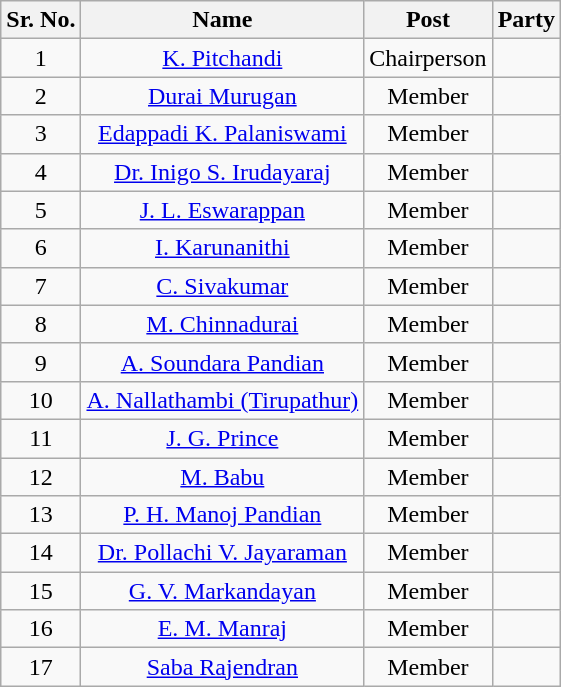<table class="wikitable sortable">
<tr>
<th>Sr. No.</th>
<th>Name</th>
<th>Post</th>
<th colspan="2">Party</th>
</tr>
<tr align="center">
<td>1</td>
<td><a href='#'>K. Pitchandi</a></td>
<td>Chairperson</td>
<td></td>
</tr>
<tr align="center">
<td>2</td>
<td><a href='#'>Durai Murugan</a></td>
<td>Member</td>
<td></td>
</tr>
<tr align="center">
<td>3</td>
<td><a href='#'>Edappadi K. Palaniswami</a></td>
<td>Member</td>
<td></td>
</tr>
<tr align="center">
<td>4</td>
<td><a href='#'>Dr. Inigo S. Irudayaraj</a></td>
<td>Member</td>
<td></td>
</tr>
<tr align="center">
<td>5</td>
<td><a href='#'>J. L. Eswarappan</a></td>
<td>Member</td>
<td></td>
</tr>
<tr align="center">
<td>6</td>
<td><a href='#'>I. Karunanithi</a></td>
<td>Member</td>
<td></td>
</tr>
<tr align="center">
<td>7</td>
<td><a href='#'>C. Sivakumar</a></td>
<td>Member</td>
<td></td>
</tr>
<tr align="center">
<td>8</td>
<td><a href='#'>M. Chinnadurai</a></td>
<td>Member</td>
<td></td>
</tr>
<tr align="center">
<td>9</td>
<td><a href='#'>A. Soundara Pandian</a></td>
<td>Member</td>
<td></td>
</tr>
<tr align="center">
<td>10</td>
<td><a href='#'>A. Nallathambi (Tirupathur)</a></td>
<td>Member</td>
<td></td>
</tr>
<tr align="center">
<td>11</td>
<td><a href='#'>J. G. Prince</a></td>
<td>Member</td>
<td></td>
</tr>
<tr align="center">
<td>12</td>
<td><a href='#'>M. Babu</a></td>
<td>Member</td>
<td></td>
</tr>
<tr align="center">
<td>13</td>
<td><a href='#'>P. H. Manoj Pandian</a></td>
<td>Member</td>
<td></td>
</tr>
<tr align="center">
<td>14</td>
<td><a href='#'>Dr. Pollachi V. Jayaraman</a></td>
<td>Member</td>
<td></td>
</tr>
<tr align="center">
<td>15</td>
<td><a href='#'>G. V. Markandayan</a></td>
<td>Member</td>
<td></td>
</tr>
<tr align="center">
<td>16</td>
<td><a href='#'>E. M. Manraj</a></td>
<td>Member</td>
<td></td>
</tr>
<tr align="center">
<td>17</td>
<td><a href='#'>Saba Rajendran</a></td>
<td>Member</td>
<td></td>
</tr>
</table>
